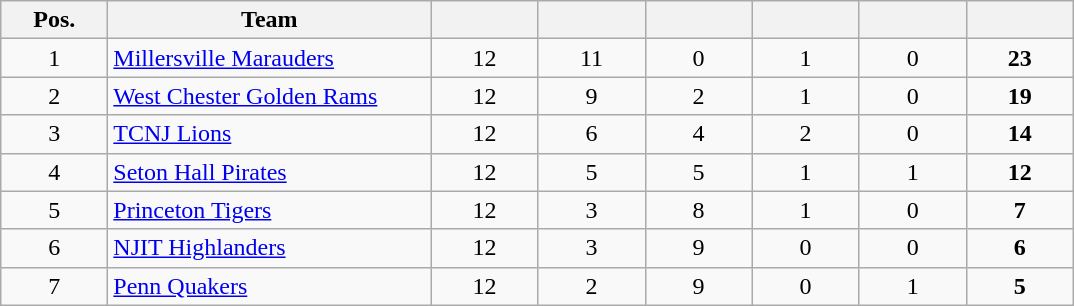<table class="wikitable sortable">
<tr>
<th style="width: 4em;">Pos.</th>
<th style="width: 13em;">Team</th>
<th style="width: 4em;"></th>
<th style="width: 4em;"></th>
<th style="width: 4em;"></th>
<th style="width: 4em;"></th>
<th style="width: 4em;"></th>
<th style="width: 4em;"></th>
</tr>
<tr style="text-align:center;">
<td style="text-align:center;">1</td>
<td style="text-align:left;"><a href='#'>Millersville Marauders</a></td>
<td>12</td>
<td>11</td>
<td>0</td>
<td>1</td>
<td>0</td>
<td><strong>23</strong></td>
</tr>
<tr style="text-align:center;">
<td style="text-align:center;">2</td>
<td style="text-align:left;"><a href='#'>West Chester Golden Rams</a></td>
<td>12</td>
<td>9</td>
<td>2</td>
<td>1</td>
<td>0</td>
<td><strong>19</strong></td>
</tr>
<tr style="text-align:center;">
<td style="text-align:center;">3</td>
<td style="text-align:left;"><a href='#'>TCNJ Lions</a></td>
<td>12</td>
<td>6</td>
<td>4</td>
<td>2</td>
<td>0</td>
<td><strong>14</strong></td>
</tr>
<tr style="text-align:center;">
<td style="text-align:center;">4</td>
<td style="text-align:left;"><a href='#'>Seton Hall Pirates</a></td>
<td>12</td>
<td>5</td>
<td>5</td>
<td>1</td>
<td>1</td>
<td><strong>12</strong></td>
</tr>
<tr style="text-align:center;">
<td style="text-align:center;">5</td>
<td style="text-align:left;"><a href='#'>Princeton Tigers</a></td>
<td>12</td>
<td>3</td>
<td>8</td>
<td>1</td>
<td>0</td>
<td><strong>7</strong></td>
</tr>
<tr style="text-align:center;">
<td style="text-align:center;">6</td>
<td style="text-align:left;"><a href='#'>NJIT Highlanders</a></td>
<td>12</td>
<td>3</td>
<td>9</td>
<td>0</td>
<td>0</td>
<td><strong>6</strong></td>
</tr>
<tr style="text-align:center;">
<td style="text-align:center;">7</td>
<td style="text-align:left;"><a href='#'>Penn Quakers</a></td>
<td>12</td>
<td>2</td>
<td>9</td>
<td>0</td>
<td>1</td>
<td><strong>5</strong></td>
</tr>
</table>
